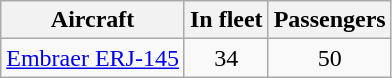<table class="wikitable">
<tr>
<th>Aircraft</th>
<th>In fleet</th>
<th>Passengers</th>
</tr>
<tr>
<td><a href='#'>Embraer ERJ-145</a></td>
<td align=center>34</td>
<td align=center>50</td>
</tr>
</table>
